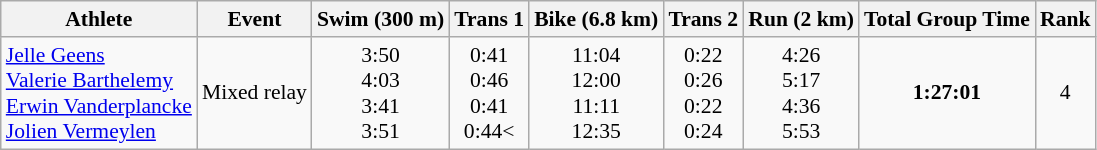<table class="wikitable" style="font-size:90%">
<tr>
<th>Athlete</th>
<th>Event</th>
<th>Swim (300 m)</th>
<th>Trans 1</th>
<th>Bike (6.8 km)</th>
<th>Trans 2</th>
<th>Run (2 km)</th>
<th>Total Group Time</th>
<th>Rank</th>
</tr>
<tr align=center>
<td align=left><a href='#'>Jelle Geens</a><br><a href='#'>Valerie Barthelemy</a><br><a href='#'>Erwin Vanderplancke</a><br><a href='#'>Jolien Vermeylen</a></td>
<td align=left>Mixed relay</td>
<td>3:50<br>4:03<br>3:41<br>3:51</td>
<td>0:41<br>0:46<br>0:41<br>0:44<</td>
<td>11:04<br>12:00<br>11:11<br>12:35</td>
<td>0:22<br>0:26<br>0:22<br>0:24</td>
<td>4:26<br>5:17<br>4:36<br>5:53</td>
<td><strong>1:27:01</strong></td>
<td>4</td>
</tr>
</table>
